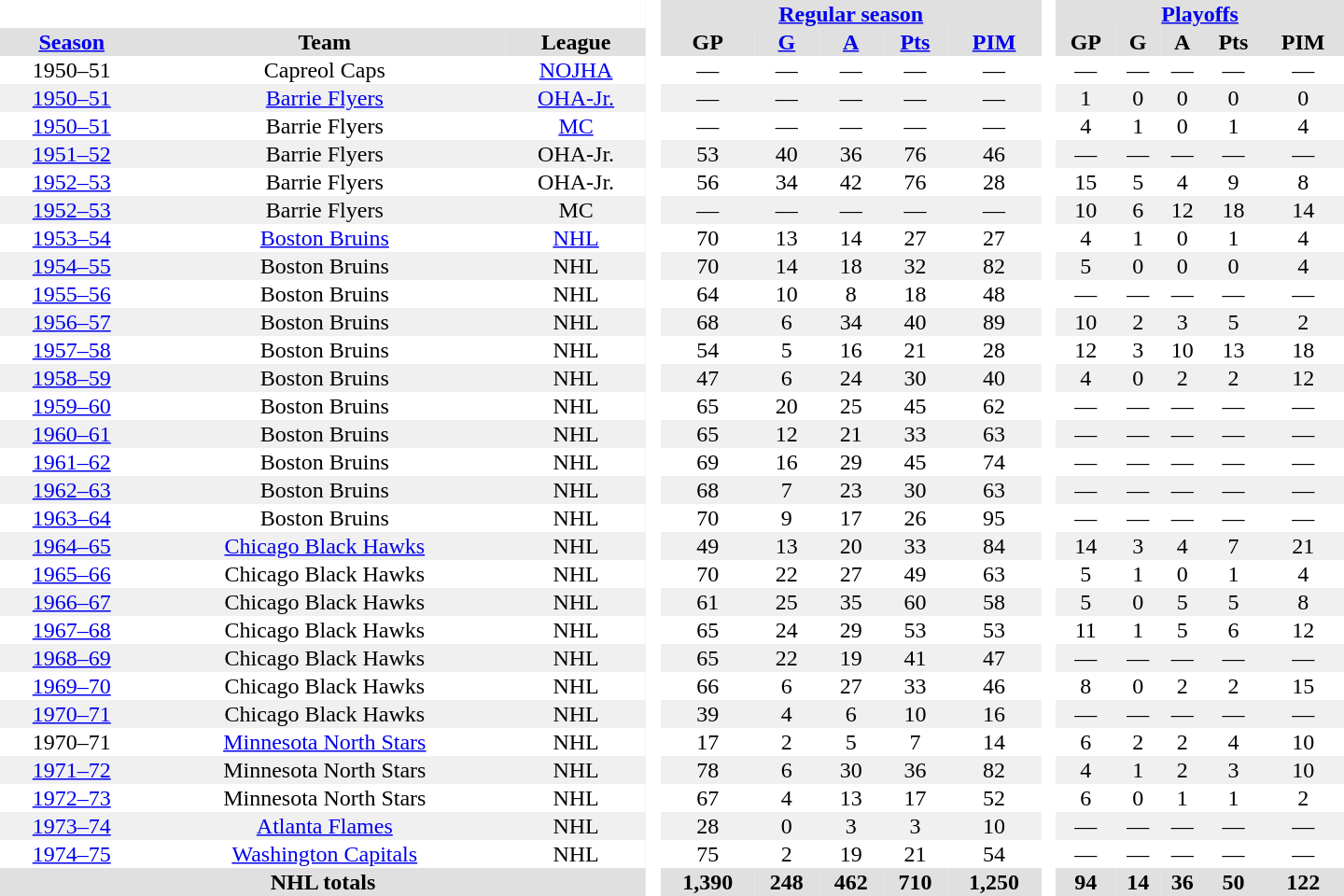<table border="0" cellpadding="1" cellspacing="0" style="text-align:center; width:60em;">
<tr style="background:#e0e0e0;">
<th colspan="3"  bgcolor="#ffffff"> </th>
<th rowspan="99" bgcolor="#ffffff"> </th>
<th colspan="5"><a href='#'>Regular season</a></th>
<th rowspan="99" bgcolor="#ffffff"> </th>
<th colspan="5"><a href='#'>Playoffs</a></th>
</tr>
<tr style="background:#e0e0e0;">
<th><a href='#'>Season</a></th>
<th>Team</th>
<th>League</th>
<th>GP</th>
<th><a href='#'>G</a></th>
<th><a href='#'>A</a></th>
<th><a href='#'>Pts</a></th>
<th><a href='#'>PIM</a></th>
<th>GP</th>
<th>G</th>
<th>A</th>
<th>Pts</th>
<th>PIM</th>
</tr>
<tr>
<td>1950–51</td>
<td>Capreol Caps</td>
<td><a href='#'>NOJHA</a></td>
<td>—</td>
<td>—</td>
<td>—</td>
<td>—</td>
<td>—</td>
<td>—</td>
<td>—</td>
<td>—</td>
<td>—</td>
<td>—</td>
</tr>
<tr style="background:#f0f0f0;">
<td><a href='#'>1950–51</a></td>
<td><a href='#'>Barrie Flyers</a></td>
<td><a href='#'>OHA-Jr.</a></td>
<td>—</td>
<td>—</td>
<td>—</td>
<td>—</td>
<td>—</td>
<td>1</td>
<td>0</td>
<td>0</td>
<td>0</td>
<td>0</td>
</tr>
<tr>
<td><a href='#'>1950–51</a></td>
<td>Barrie Flyers</td>
<td><a href='#'>MC</a></td>
<td>—</td>
<td>—</td>
<td>—</td>
<td>—</td>
<td>—</td>
<td>4</td>
<td>1</td>
<td>0</td>
<td>1</td>
<td>4</td>
</tr>
<tr style="background:#f0f0f0;">
<td><a href='#'>1951–52</a></td>
<td>Barrie Flyers</td>
<td>OHA-Jr.</td>
<td>53</td>
<td>40</td>
<td>36</td>
<td>76</td>
<td>46</td>
<td>—</td>
<td>—</td>
<td>—</td>
<td>—</td>
<td>—</td>
</tr>
<tr>
<td><a href='#'>1952–53</a></td>
<td>Barrie Flyers</td>
<td>OHA-Jr.</td>
<td>56</td>
<td>34</td>
<td>42</td>
<td>76</td>
<td>28</td>
<td>15</td>
<td>5</td>
<td>4</td>
<td>9</td>
<td>8</td>
</tr>
<tr style="background:#f0f0f0;">
<td><a href='#'>1952–53</a></td>
<td>Barrie Flyers</td>
<td>MC</td>
<td>—</td>
<td>—</td>
<td>—</td>
<td>—</td>
<td>—</td>
<td>10</td>
<td>6</td>
<td>12</td>
<td>18</td>
<td>14</td>
</tr>
<tr>
<td><a href='#'>1953–54</a></td>
<td><a href='#'>Boston Bruins</a></td>
<td><a href='#'>NHL</a></td>
<td>70</td>
<td>13</td>
<td>14</td>
<td>27</td>
<td>27</td>
<td>4</td>
<td>1</td>
<td>0</td>
<td>1</td>
<td>4</td>
</tr>
<tr style="background:#f0f0f0;">
<td><a href='#'>1954–55</a></td>
<td>Boston Bruins</td>
<td>NHL</td>
<td>70</td>
<td>14</td>
<td>18</td>
<td>32</td>
<td>82</td>
<td>5</td>
<td>0</td>
<td>0</td>
<td>0</td>
<td>4</td>
</tr>
<tr>
<td><a href='#'>1955–56</a></td>
<td>Boston Bruins</td>
<td>NHL</td>
<td>64</td>
<td>10</td>
<td>8</td>
<td>18</td>
<td>48</td>
<td>—</td>
<td>—</td>
<td>—</td>
<td>—</td>
<td>—</td>
</tr>
<tr style="background:#f0f0f0;">
<td><a href='#'>1956–57</a></td>
<td>Boston Bruins</td>
<td>NHL</td>
<td>68</td>
<td>6</td>
<td>34</td>
<td>40</td>
<td>89</td>
<td>10</td>
<td>2</td>
<td>3</td>
<td>5</td>
<td>2</td>
</tr>
<tr>
<td><a href='#'>1957–58</a></td>
<td>Boston Bruins</td>
<td>NHL</td>
<td>54</td>
<td>5</td>
<td>16</td>
<td>21</td>
<td>28</td>
<td>12</td>
<td>3</td>
<td>10</td>
<td>13</td>
<td>18</td>
</tr>
<tr style="background:#f0f0f0;">
<td><a href='#'>1958–59</a></td>
<td>Boston Bruins</td>
<td>NHL</td>
<td>47</td>
<td>6</td>
<td>24</td>
<td>30</td>
<td>40</td>
<td>4</td>
<td>0</td>
<td>2</td>
<td>2</td>
<td>12</td>
</tr>
<tr>
<td><a href='#'>1959–60</a></td>
<td>Boston Bruins</td>
<td>NHL</td>
<td>65</td>
<td>20</td>
<td>25</td>
<td>45</td>
<td>62</td>
<td>—</td>
<td>—</td>
<td>—</td>
<td>—</td>
<td>—</td>
</tr>
<tr style="background:#f0f0f0;">
<td><a href='#'>1960–61</a></td>
<td>Boston Bruins</td>
<td>NHL</td>
<td>65</td>
<td>12</td>
<td>21</td>
<td>33</td>
<td>63</td>
<td>—</td>
<td>—</td>
<td>—</td>
<td>—</td>
<td>—</td>
</tr>
<tr>
<td><a href='#'>1961–62</a></td>
<td>Boston Bruins</td>
<td>NHL</td>
<td>69</td>
<td>16</td>
<td>29</td>
<td>45</td>
<td>74</td>
<td>—</td>
<td>—</td>
<td>—</td>
<td>—</td>
<td>—</td>
</tr>
<tr style="background:#f0f0f0;">
<td><a href='#'>1962–63</a></td>
<td>Boston Bruins</td>
<td>NHL</td>
<td>68</td>
<td>7</td>
<td>23</td>
<td>30</td>
<td>63</td>
<td>—</td>
<td>—</td>
<td>—</td>
<td>—</td>
<td>—</td>
</tr>
<tr>
<td><a href='#'>1963–64</a></td>
<td>Boston Bruins</td>
<td>NHL</td>
<td>70</td>
<td>9</td>
<td>17</td>
<td>26</td>
<td>95</td>
<td>—</td>
<td>—</td>
<td>—</td>
<td>—</td>
<td>—</td>
</tr>
<tr style="background:#f0f0f0;">
<td><a href='#'>1964–65</a></td>
<td><a href='#'>Chicago Black Hawks</a></td>
<td>NHL</td>
<td>49</td>
<td>13</td>
<td>20</td>
<td>33</td>
<td>84</td>
<td>14</td>
<td>3</td>
<td>4</td>
<td>7</td>
<td>21</td>
</tr>
<tr>
<td><a href='#'>1965–66</a></td>
<td>Chicago Black Hawks</td>
<td>NHL</td>
<td>70</td>
<td>22</td>
<td>27</td>
<td>49</td>
<td>63</td>
<td>5</td>
<td>1</td>
<td>0</td>
<td>1</td>
<td>4</td>
</tr>
<tr style="background:#f0f0f0;">
<td><a href='#'>1966–67</a></td>
<td>Chicago Black Hawks</td>
<td>NHL</td>
<td>61</td>
<td>25</td>
<td>35</td>
<td>60</td>
<td>58</td>
<td>5</td>
<td>0</td>
<td>5</td>
<td>5</td>
<td>8</td>
</tr>
<tr>
<td><a href='#'>1967–68</a></td>
<td>Chicago Black Hawks</td>
<td>NHL</td>
<td>65</td>
<td>24</td>
<td>29</td>
<td>53</td>
<td>53</td>
<td>11</td>
<td>1</td>
<td>5</td>
<td>6</td>
<td>12</td>
</tr>
<tr style="background:#f0f0f0;">
<td><a href='#'>1968–69</a></td>
<td>Chicago Black Hawks</td>
<td>NHL</td>
<td>65</td>
<td>22</td>
<td>19</td>
<td>41</td>
<td>47</td>
<td>—</td>
<td>—</td>
<td>—</td>
<td>—</td>
<td>—</td>
</tr>
<tr>
<td><a href='#'>1969–70</a></td>
<td>Chicago Black Hawks</td>
<td>NHL</td>
<td>66</td>
<td>6</td>
<td>27</td>
<td>33</td>
<td>46</td>
<td>8</td>
<td>0</td>
<td>2</td>
<td>2</td>
<td>15</td>
</tr>
<tr style="background:#f0f0f0;">
<td><a href='#'>1970–71</a></td>
<td>Chicago Black Hawks</td>
<td>NHL</td>
<td>39</td>
<td>4</td>
<td>6</td>
<td>10</td>
<td>16</td>
<td>—</td>
<td>—</td>
<td>—</td>
<td>—</td>
<td>—</td>
</tr>
<tr>
<td>1970–71</td>
<td><a href='#'>Minnesota North Stars</a></td>
<td>NHL</td>
<td>17</td>
<td>2</td>
<td>5</td>
<td>7</td>
<td>14</td>
<td>6</td>
<td>2</td>
<td>2</td>
<td>4</td>
<td>10</td>
</tr>
<tr style="background:#f0f0f0;">
<td><a href='#'>1971–72</a></td>
<td>Minnesota North Stars</td>
<td>NHL</td>
<td>78</td>
<td>6</td>
<td>30</td>
<td>36</td>
<td>82</td>
<td>4</td>
<td>1</td>
<td>2</td>
<td>3</td>
<td>10</td>
</tr>
<tr>
<td><a href='#'>1972–73</a></td>
<td>Minnesota North Stars</td>
<td>NHL</td>
<td>67</td>
<td>4</td>
<td>13</td>
<td>17</td>
<td>52</td>
<td>6</td>
<td>0</td>
<td>1</td>
<td>1</td>
<td>2</td>
</tr>
<tr style="background:#f0f0f0;">
<td><a href='#'>1973–74</a></td>
<td><a href='#'>Atlanta Flames</a></td>
<td>NHL</td>
<td>28</td>
<td>0</td>
<td>3</td>
<td>3</td>
<td>10</td>
<td>—</td>
<td>—</td>
<td>—</td>
<td>—</td>
<td>—</td>
</tr>
<tr>
<td><a href='#'>1974–75</a></td>
<td><a href='#'>Washington Capitals</a></td>
<td>NHL</td>
<td>75</td>
<td>2</td>
<td>19</td>
<td>21</td>
<td>54</td>
<td>—</td>
<td>—</td>
<td>—</td>
<td>—</td>
<td>—</td>
</tr>
<tr style="background:#e0e0e0;">
<th colspan="3">NHL totals</th>
<th>1,390</th>
<th>248</th>
<th>462</th>
<th>710</th>
<th>1,250</th>
<th>94</th>
<th>14</th>
<th>36</th>
<th>50</th>
<th>122</th>
</tr>
</table>
